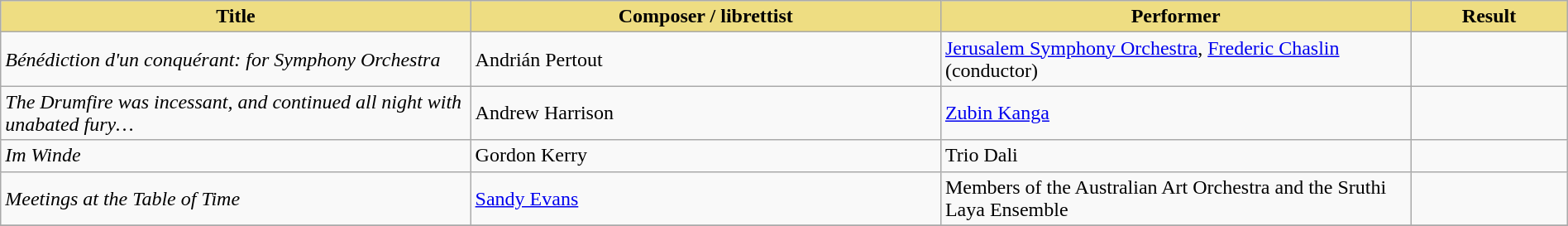<table class="wikitable" width=100%>
<tr>
<th style="width:30%;background:#EEDD82;">Title</th>
<th style="width:30%;background:#EEDD82;">Composer / librettist</th>
<th style="width:30%;background:#EEDD82;">Performer</th>
<th style="width:10%;background:#EEDD82;">Result<br></th>
</tr>
<tr>
<td><em>Bénédiction d'un conquérant: for Symphony Orchestra</em></td>
<td>Andrián Pertout</td>
<td><a href='#'>Jerusalem Symphony Orchestra</a>, <a href='#'>Frederic Chaslin</a> (conductor)</td>
<td></td>
</tr>
<tr>
<td><em>The Drumfire was incessant, and continued all night with unabated fury…</em></td>
<td>Andrew Harrison</td>
<td><a href='#'>Zubin Kanga</a></td>
<td></td>
</tr>
<tr>
<td><em>Im Winde</em></td>
<td>Gordon Kerry</td>
<td>Trio Dali</td>
<td></td>
</tr>
<tr>
<td><em>Meetings at the Table of Time</em></td>
<td><a href='#'>Sandy Evans</a></td>
<td>Members of the Australian Art Orchestra and the Sruthi Laya Ensemble</td>
<td></td>
</tr>
<tr>
</tr>
</table>
